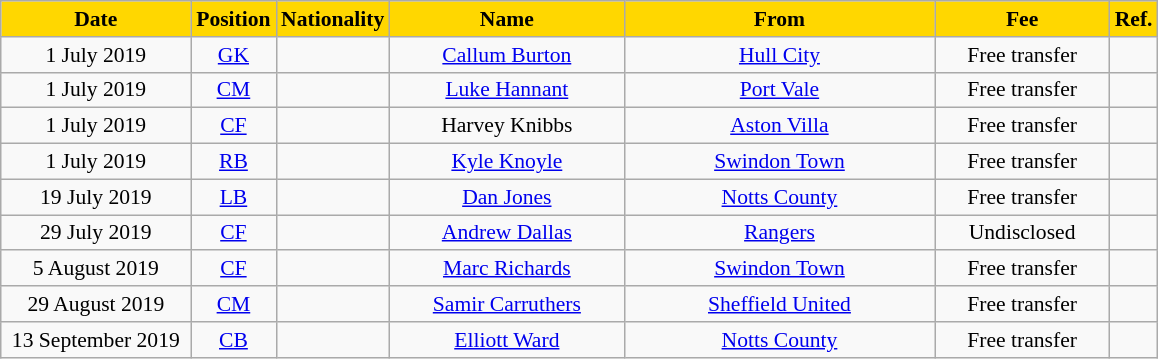<table class="wikitable"  style="text-align:center; font-size:90%; ">
<tr>
<th style="background:#FFD700; color:#000000; width:120px;">Date</th>
<th style="background:#FFD700; color:#000000; width:50px;">Position</th>
<th style="background:#FFD700; color:#000000; width:50px;">Nationality</th>
<th style="background:#FFD700; color:#000000; width:150px;">Name</th>
<th style="background:#FFD700; color:#000000; width:200px;">From</th>
<th style="background:#FFD700; color:#000000; width:110px;">Fee</th>
<th style="background:#FFD700; color:#000000; width:25px;">Ref.</th>
</tr>
<tr>
<td>1 July 2019</td>
<td><a href='#'>GK</a></td>
<td></td>
<td><a href='#'>Callum Burton</a></td>
<td> <a href='#'>Hull City</a></td>
<td>Free transfer</td>
<td></td>
</tr>
<tr>
<td>1 July 2019</td>
<td><a href='#'>CM</a></td>
<td></td>
<td><a href='#'>Luke Hannant</a></td>
<td> <a href='#'>Port Vale</a></td>
<td>Free transfer</td>
<td></td>
</tr>
<tr>
<td>1 July 2019</td>
<td><a href='#'>CF</a></td>
<td></td>
<td>Harvey Knibbs</td>
<td> <a href='#'>Aston Villa</a></td>
<td>Free transfer</td>
<td></td>
</tr>
<tr>
<td>1 July 2019</td>
<td><a href='#'>RB</a></td>
<td></td>
<td><a href='#'>Kyle Knoyle</a></td>
<td> <a href='#'>Swindon Town</a></td>
<td>Free transfer</td>
<td></td>
</tr>
<tr>
<td>19 July 2019</td>
<td><a href='#'>LB</a></td>
<td></td>
<td><a href='#'>Dan Jones</a></td>
<td> <a href='#'>Notts County</a></td>
<td>Free transfer</td>
<td></td>
</tr>
<tr>
<td>29 July 2019</td>
<td><a href='#'>CF</a></td>
<td></td>
<td><a href='#'>Andrew Dallas</a></td>
<td> <a href='#'>Rangers</a></td>
<td>Undisclosed</td>
<td></td>
</tr>
<tr>
<td>5 August 2019</td>
<td><a href='#'>CF</a></td>
<td></td>
<td><a href='#'>Marc Richards</a></td>
<td> <a href='#'>Swindon Town</a></td>
<td>Free transfer</td>
<td></td>
</tr>
<tr>
<td>29 August 2019</td>
<td><a href='#'>CM</a></td>
<td></td>
<td><a href='#'>Samir Carruthers</a></td>
<td> <a href='#'>Sheffield United</a></td>
<td>Free transfer</td>
<td></td>
</tr>
<tr>
<td>13 September 2019</td>
<td><a href='#'>CB</a></td>
<td></td>
<td><a href='#'>Elliott Ward</a></td>
<td> <a href='#'>Notts County</a></td>
<td>Free transfer</td>
<td></td>
</tr>
</table>
